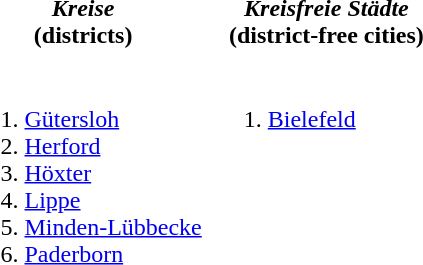<table>
<tr>
<th width="50%"><em>Kreise</em><br>(districts)</th>
<th width="50%"><em>Kreisfreie Städte</em><br>(district-free cities)</th>
</tr>
<tr>
<td valign="top"><br><ol><li><a href='#'>Gütersloh</a></li><li><a href='#'>Herford</a></li><li><a href='#'>Höxter</a></li><li><a href='#'>Lippe</a></li><li><a href='#'>Minden-Lübbecke</a></li><li><a href='#'>Paderborn</a></li></ol></td>
<td valign="top"><br><ol><li><a href='#'>Bielefeld</a></li></ol></td>
</tr>
</table>
